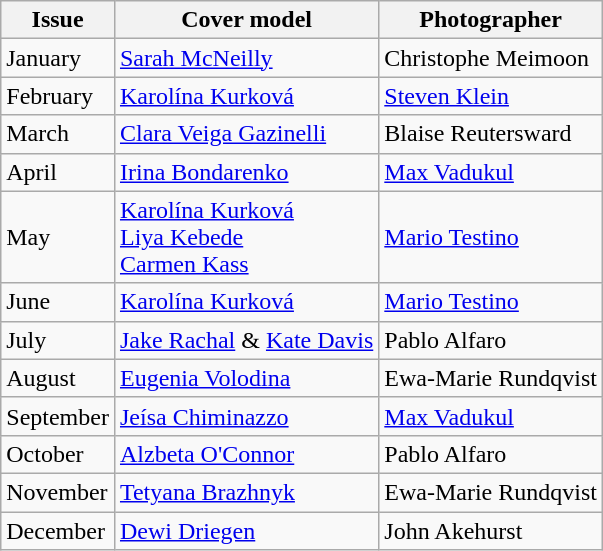<table class="sortable wikitable">
<tr>
<th>Issue</th>
<th>Cover model</th>
<th>Photographer</th>
</tr>
<tr>
<td>January</td>
<td><a href='#'>Sarah McNeilly</a></td>
<td>Christophe Meimoon</td>
</tr>
<tr>
<td>February</td>
<td><a href='#'>Karolína Kurková</a></td>
<td><a href='#'>Steven Klein</a></td>
</tr>
<tr>
<td>March</td>
<td><a href='#'>Clara Veiga Gazinelli</a></td>
<td>Blaise Reutersward</td>
</tr>
<tr>
<td>April</td>
<td><a href='#'>Irina Bondarenko</a></td>
<td><a href='#'>Max Vadukul</a></td>
</tr>
<tr>
<td>May</td>
<td><a href='#'>Karolína Kurková</a><br><a href='#'>Liya Kebede</a><br><a href='#'>Carmen Kass</a></td>
<td><a href='#'>Mario Testino</a></td>
</tr>
<tr>
<td>June</td>
<td><a href='#'>Karolína Kurková</a></td>
<td><a href='#'>Mario Testino</a></td>
</tr>
<tr>
<td>July</td>
<td><a href='#'>Jake Rachal</a> & <a href='#'>Kate Davis</a></td>
<td>Pablo Alfaro</td>
</tr>
<tr>
<td>August</td>
<td><a href='#'>Eugenia Volodina</a></td>
<td>Ewa-Marie Rundqvist</td>
</tr>
<tr>
<td>September</td>
<td><a href='#'>Jeísa Chiminazzo</a></td>
<td><a href='#'>Max Vadukul</a></td>
</tr>
<tr>
<td>October</td>
<td><a href='#'>Alzbeta O'Connor</a></td>
<td>Pablo Alfaro</td>
</tr>
<tr>
<td>November</td>
<td><a href='#'>Tetyana Brazhnyk</a></td>
<td>Ewa-Marie Rundqvist</td>
</tr>
<tr>
<td>December</td>
<td><a href='#'>Dewi Driegen</a></td>
<td>John Akehurst</td>
</tr>
</table>
